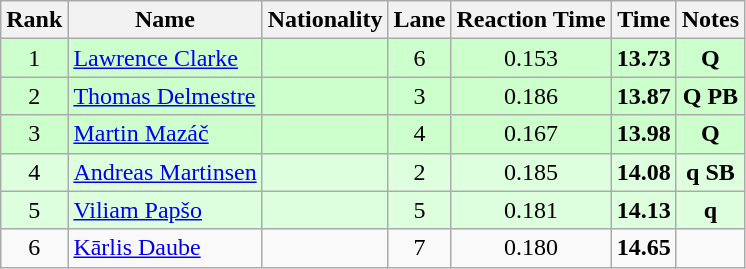<table class="wikitable sortable" style="text-align:center">
<tr>
<th>Rank</th>
<th>Name</th>
<th>Nationality</th>
<th>Lane</th>
<th>Reaction Time</th>
<th>Time</th>
<th>Notes</th>
</tr>
<tr bgcolor=ccffcc>
<td>1</td>
<td align=left><a href='#'>Lawrence Clarke</a></td>
<td align=left></td>
<td>6</td>
<td>0.153</td>
<td><strong>13.73</strong></td>
<td><strong>Q</strong></td>
</tr>
<tr bgcolor=ccffcc>
<td>2</td>
<td align=left><a href='#'>Thomas Delmestre</a></td>
<td align=left></td>
<td>3</td>
<td>0.186</td>
<td><strong>13.87</strong></td>
<td><strong>Q PB</strong></td>
</tr>
<tr bgcolor=ccffcc>
<td>3</td>
<td align=left><a href='#'>Martin Mazáč</a></td>
<td align=left></td>
<td>4</td>
<td>0.167</td>
<td><strong>13.98</strong></td>
<td><strong>Q</strong></td>
</tr>
<tr bgcolor=ddffdd>
<td>4</td>
<td align=left><a href='#'>Andreas Martinsen</a></td>
<td align=left></td>
<td>2</td>
<td>0.185</td>
<td><strong>14.08</strong></td>
<td><strong>q SB</strong></td>
</tr>
<tr bgcolor=ddffdd>
<td>5</td>
<td align=left><a href='#'>Viliam Papšo</a></td>
<td align=left></td>
<td>5</td>
<td>0.181</td>
<td><strong>14.13</strong></td>
<td><strong>q</strong></td>
</tr>
<tr>
<td>6</td>
<td align=left><a href='#'>Kārlis Daube</a></td>
<td align=left></td>
<td>7</td>
<td>0.180</td>
<td><strong>14.65</strong></td>
<td></td>
</tr>
</table>
